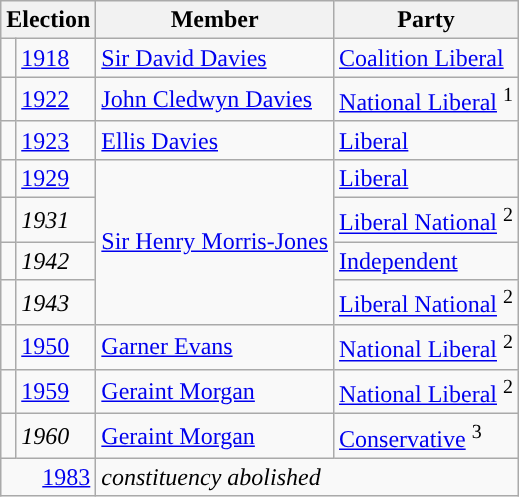<table class="wikitable">
<tr>
<th colspan="2">Election</th>
<th>Member</th>
<th>Party</th>
</tr>
<tr>
<td style="color:inherit;background-color: "></td>
<td><a href='#'>1918</a></td>
<td><a href='#'>Sir David Davies</a></td>
<td><a href='#'>Coalition Liberal</a></td>
</tr>
<tr>
<td style="color:inherit;background-color: "></td>
<td><a href='#'>1922</a></td>
<td><a href='#'>John Cledwyn Davies</a></td>
<td><a href='#'>National Liberal</a> <sup>1</sup></td>
</tr>
<tr>
<td style="color:inherit;background-color: "></td>
<td><a href='#'>1923</a></td>
<td><a href='#'>Ellis Davies</a></td>
<td><a href='#'>Liberal</a></td>
</tr>
<tr>
<td style="color:inherit;background-color: "></td>
<td><a href='#'>1929</a></td>
<td rowspan="4"><a href='#'>Sir Henry Morris-Jones</a></td>
<td><a href='#'>Liberal</a></td>
</tr>
<tr>
<td style="color:inherit;background-color: "></td>
<td><em>1931</em></td>
<td><a href='#'>Liberal National</a> <sup>2</sup></td>
</tr>
<tr>
<td style="color:inherit;background-color: "></td>
<td><em>1942</em></td>
<td><a href='#'>Independent</a></td>
</tr>
<tr>
<td style="color:inherit;background-color: "></td>
<td><em>1943</em></td>
<td><a href='#'>Liberal National</a> <sup>2</sup></td>
</tr>
<tr>
<td style="color:inherit;background-color: "></td>
<td><a href='#'>1950</a></td>
<td><a href='#'>Garner Evans</a></td>
<td><a href='#'>National Liberal</a> <sup>2</sup></td>
</tr>
<tr>
<td style="color:inherit;background-color: "></td>
<td><a href='#'>1959</a></td>
<td><a href='#'>Geraint Morgan</a></td>
<td><a href='#'>National Liberal</a> <sup>2</sup></td>
</tr>
<tr>
<td style="color:inherit;background-color: "></td>
<td><em>1960</em></td>
<td><a href='#'>Geraint Morgan</a></td>
<td><a href='#'>Conservative</a> <sup>3</sup></td>
</tr>
<tr>
<td colspan="2" align="right"><a href='#'>1983</a></td>
<td colspan="2"><em>constituency abolished</em></td>
</tr>
</table>
